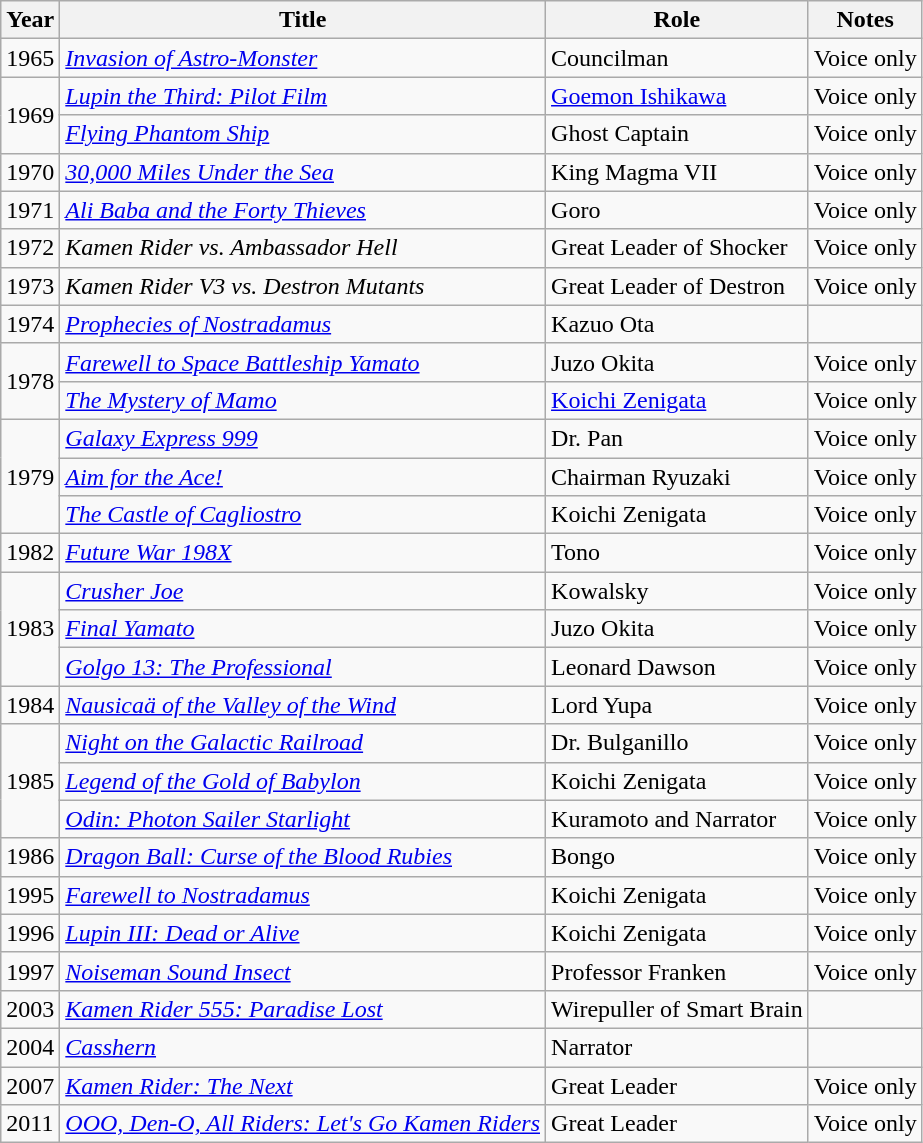<table class="wikitable">
<tr>
<th>Year</th>
<th>Title</th>
<th>Role</th>
<th>Notes</th>
</tr>
<tr>
<td>1965</td>
<td><em><a href='#'>Invasion of Astro-Monster</a></em></td>
<td>Councilman</td>
<td>Voice only</td>
</tr>
<tr>
<td rowspan="2">1969</td>
<td><em><a href='#'>Lupin the Third: Pilot Film</a></em></td>
<td><a href='#'>Goemon Ishikawa</a></td>
<td>Voice only</td>
</tr>
<tr>
<td><em><a href='#'>Flying Phantom Ship</a></em></td>
<td>Ghost Captain</td>
<td>Voice only</td>
</tr>
<tr>
<td>1970</td>
<td><em><a href='#'>30,000 Miles Under the Sea</a></em></td>
<td>King Magma VII</td>
<td>Voice only</td>
</tr>
<tr>
<td>1971</td>
<td><a href='#'><em>Ali Baba and the Forty Thieves</em></a></td>
<td>Goro</td>
<td>Voice only</td>
</tr>
<tr>
<td>1972</td>
<td><em>Kamen Rider vs. Ambassador Hell</em></td>
<td>Great Leader of Shocker</td>
<td>Voice only</td>
</tr>
<tr>
<td>1973</td>
<td><em>Kamen Rider V3 vs. Destron Mutants</em></td>
<td>Great Leader of Destron</td>
<td>Voice only</td>
</tr>
<tr>
<td>1974</td>
<td><em><a href='#'>Prophecies of Nostradamus</a></em></td>
<td>Kazuo Ota</td>
<td></td>
</tr>
<tr>
<td rowspan="2">1978</td>
<td><em><a href='#'>Farewell to Space Battleship Yamato</a></em></td>
<td>Juzo Okita</td>
<td>Voice only</td>
</tr>
<tr>
<td><em><a href='#'>The Mystery of Mamo</a></em></td>
<td><a href='#'>Koichi Zenigata</a></td>
<td>Voice only</td>
</tr>
<tr>
<td rowspan="3">1979</td>
<td><a href='#'><em>Galaxy Express 999</em></a></td>
<td>Dr. Pan</td>
<td>Voice only</td>
</tr>
<tr>
<td><em><a href='#'>Aim for the Ace!</a></em></td>
<td>Chairman Ryuzaki</td>
<td>Voice only</td>
</tr>
<tr>
<td><em><a href='#'>The Castle of Cagliostro</a></em></td>
<td>Koichi Zenigata</td>
<td>Voice only</td>
</tr>
<tr>
<td>1982</td>
<td><em><a href='#'>Future War 198X</a></em></td>
<td>Tono</td>
<td>Voice only</td>
</tr>
<tr>
<td rowspan="3">1983</td>
<td><em><a href='#'>Crusher Joe</a></em></td>
<td>Kowalsky</td>
<td>Voice only</td>
</tr>
<tr>
<td><em><a href='#'>Final Yamato</a></em></td>
<td>Juzo Okita</td>
<td>Voice only</td>
</tr>
<tr>
<td><em><a href='#'>Golgo 13: The Professional</a></em></td>
<td>Leonard Dawson</td>
<td>Voice only</td>
</tr>
<tr>
<td>1984</td>
<td><a href='#'><em>Nausicaä of the Valley of the Wind</em></a></td>
<td>Lord Yupa</td>
<td>Voice only</td>
</tr>
<tr>
<td rowspan="3">1985</td>
<td><a href='#'><em>Night on the Galactic Railroad</em></a></td>
<td>Dr. Bulganillo</td>
<td>Voice only</td>
</tr>
<tr>
<td><em><a href='#'>Legend of the Gold of Babylon</a></em></td>
<td>Koichi Zenigata</td>
<td>Voice only</td>
</tr>
<tr>
<td><em><a href='#'>Odin: Photon Sailer Starlight</a></em></td>
<td>Kuramoto and Narrator</td>
<td>Voice only</td>
</tr>
<tr>
<td>1986</td>
<td><em><a href='#'>Dragon Ball: Curse of the Blood Rubies</a></em></td>
<td>Bongo</td>
<td>Voice only</td>
</tr>
<tr>
<td>1995</td>
<td><em><a href='#'>Farewell to Nostradamus</a></em></td>
<td>Koichi Zenigata</td>
<td>Voice only</td>
</tr>
<tr>
<td>1996</td>
<td><em><a href='#'>Lupin III: Dead or Alive</a></em></td>
<td>Koichi Zenigata</td>
<td>Voice only</td>
</tr>
<tr>
<td>1997</td>
<td><em><a href='#'>Noiseman Sound Insect</a></em></td>
<td>Professor Franken</td>
<td>Voice only</td>
</tr>
<tr>
<td>2003</td>
<td><em><a href='#'>Kamen Rider 555: Paradise Lost</a></em></td>
<td>Wirepuller of Smart Brain</td>
<td></td>
</tr>
<tr>
<td>2004</td>
<td><a href='#'><em>Casshern</em></a></td>
<td>Narrator</td>
<td></td>
</tr>
<tr>
<td>2007</td>
<td><em><a href='#'>Kamen Rider: The Next</a></em></td>
<td>Great Leader</td>
<td>Voice only</td>
</tr>
<tr>
<td>2011</td>
<td><em><a href='#'>OOO, Den-O, All Riders: Let's Go Kamen Riders</a></em></td>
<td>Great Leader</td>
<td>Voice only</td>
</tr>
</table>
